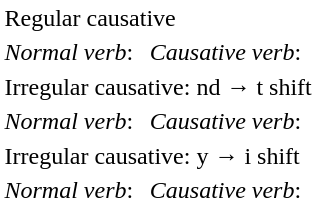<table bgcolor=white align=top border=1 cellpadding=2 cellspacing=0 style="margin-left:1em; border: solid thin #ffffff; border-collapse: collapse;">
<tr>
<td colspan=2>Regular causative</td>
</tr>
<tr>
<td><em>Normal verb</em>: </td>
<td><em>Causative verb</em>: </td>
</tr>
<tr>
<td colspan=2>Irregular causative: nd → t shift</td>
</tr>
<tr>
<td><em>Normal verb</em>: </td>
<td><em>Causative verb</em>: </td>
</tr>
<tr>
<td colspan=2>Irregular causative: y → i shift</td>
</tr>
<tr>
<td><em>Normal verb</em>: </td>
<td><em>Causative verb</em>: </td>
</tr>
</table>
